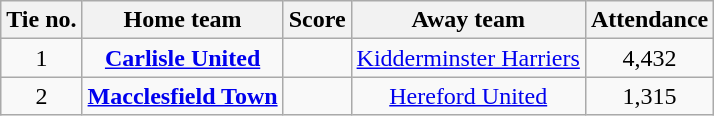<table class="wikitable" style="text-align: center">
<tr>
<th>Tie no.</th>
<th>Home team</th>
<th>Score</th>
<th>Away team</th>
<th>Attendance</th>
</tr>
<tr>
<td>1</td>
<td><strong><a href='#'>Carlisle United</a></strong></td>
<td></td>
<td><a href='#'>Kidderminster Harriers</a></td>
<td>4,432</td>
</tr>
<tr>
<td>2</td>
<td><strong><a href='#'>Macclesfield Town</a></strong></td>
<td></td>
<td><a href='#'>Hereford United</a></td>
<td>1,315</td>
</tr>
</table>
